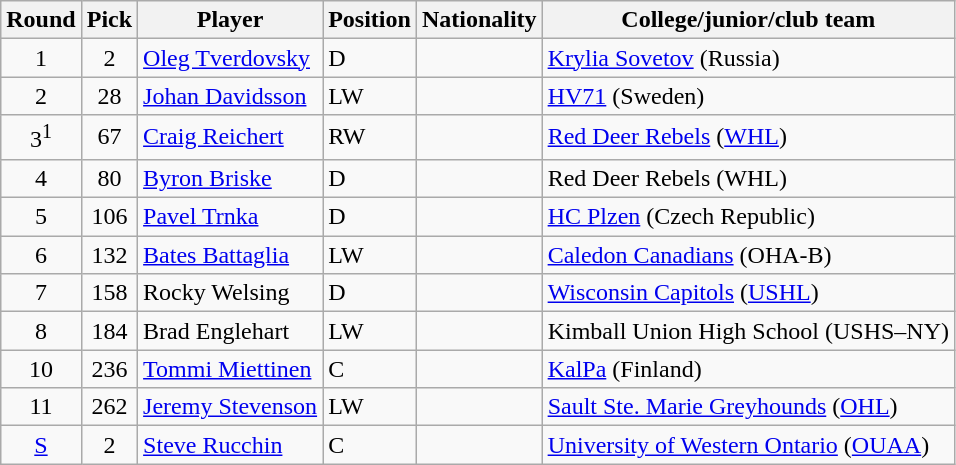<table class="wikitable">
<tr>
<th bgcolor="#DDDDFF">Round</th>
<th bgcolor="#DDDDFF">Pick</th>
<th bgcolor="#DDDDFF">Player</th>
<th bgcolor="#DDDDFF">Position</th>
<th bgcolor="#DDDDFF">Nationality</th>
<th bgcolor="#DDDDFF">College/junior/club team</th>
</tr>
<tr>
<td style="text-align:center;">1</td>
<td style="text-align:center;">2</td>
<td><a href='#'>Oleg Tverdovsky</a></td>
<td>D</td>
<td></td>
<td><a href='#'>Krylia Sovetov</a> (Russia)</td>
</tr>
<tr>
<td style="text-align:center;">2</td>
<td style="text-align:center;">28</td>
<td><a href='#'>Johan Davidsson</a></td>
<td>LW</td>
<td></td>
<td><a href='#'>HV71</a> (Sweden)</td>
</tr>
<tr>
<td style="text-align:center;">3<sup>1</sup></td>
<td style="text-align:center;">67</td>
<td><a href='#'>Craig Reichert</a></td>
<td>RW</td>
<td></td>
<td><a href='#'>Red Deer Rebels</a> (<a href='#'>WHL</a>)</td>
</tr>
<tr>
<td style="text-align:center;">4</td>
<td style="text-align:center;">80</td>
<td><a href='#'>Byron Briske</a></td>
<td>D</td>
<td></td>
<td>Red Deer Rebels (WHL)</td>
</tr>
<tr>
<td style="text-align:center;">5</td>
<td style="text-align:center;">106</td>
<td><a href='#'>Pavel Trnka</a></td>
<td>D</td>
<td></td>
<td><a href='#'>HC Plzen</a> (Czech Republic)</td>
</tr>
<tr>
<td style="text-align:center;">6</td>
<td style="text-align:center;">132</td>
<td><a href='#'>Bates Battaglia</a></td>
<td>LW</td>
<td></td>
<td><a href='#'>Caledon Canadians</a> (OHA-B)</td>
</tr>
<tr>
<td style="text-align:center;">7</td>
<td style="text-align:center;">158</td>
<td>Rocky Welsing</td>
<td>D</td>
<td></td>
<td><a href='#'>Wisconsin Capitols</a> (<a href='#'>USHL</a>)</td>
</tr>
<tr>
<td style="text-align:center;">8</td>
<td style="text-align:center;">184</td>
<td>Brad Englehart</td>
<td>LW</td>
<td></td>
<td>Kimball Union High School (USHS–NY)</td>
</tr>
<tr>
<td style="text-align:center;">10</td>
<td style="text-align:center;">236</td>
<td><a href='#'>Tommi Miettinen</a></td>
<td>C</td>
<td></td>
<td><a href='#'>KalPa</a> (Finland)</td>
</tr>
<tr>
<td style="text-align:center;">11</td>
<td style="text-align:center;">262</td>
<td><a href='#'>Jeremy Stevenson</a></td>
<td>LW</td>
<td></td>
<td><a href='#'>Sault Ste. Marie Greyhounds</a> (<a href='#'>OHL</a>)</td>
</tr>
<tr>
<td style="text-align:center;"><a href='#'>S</a></td>
<td style="text-align:center;">2</td>
<td><a href='#'>Steve Rucchin</a></td>
<td>C</td>
<td></td>
<td><a href='#'>University of Western Ontario</a> (<a href='#'>OUAA</a>)</td>
</tr>
</table>
